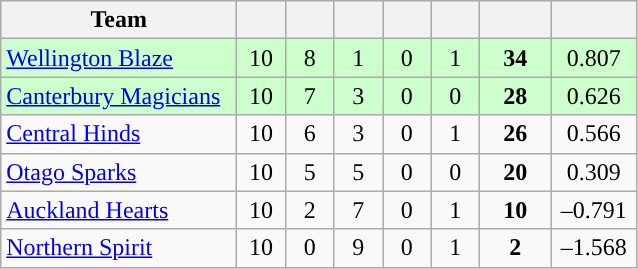<table class="wikitable" style="text-align:center">
<tr>
<th width="150">Team</th>
<th width="25"></th>
<th width="25"></th>
<th width="25"></th>
<th width="25"></th>
<th width="25"></th>
<th width="40"></th>
<th width="50"></th>
</tr>
<tr style="background:#cfc">
<td style="text-align:left"><a href='#'>Wellington Blaze</a></td>
<td>10</td>
<td>8</td>
<td>1</td>
<td>0</td>
<td>1</td>
<td><strong>34</strong></td>
<td>0.807</td>
</tr>
<tr style="background:#cfc">
<td style="text-align:left"><a href='#'>Canterbury Magicians</a></td>
<td>10</td>
<td>7</td>
<td>3</td>
<td>0</td>
<td>0</td>
<td><strong>28</strong></td>
<td>0.626</td>
</tr>
<tr>
<td style="text-align:left"><a href='#'>Central Hinds</a></td>
<td>10</td>
<td>6</td>
<td>3</td>
<td>0</td>
<td>1</td>
<td><strong>26</strong></td>
<td>0.566</td>
</tr>
<tr>
<td style="text-align:left"><a href='#'>Otago Sparks</a></td>
<td>10</td>
<td>5</td>
<td>5</td>
<td>0</td>
<td>0</td>
<td><strong>20</strong></td>
<td>0.309</td>
</tr>
<tr>
<td style="text-align:left"><a href='#'>Auckland Hearts</a></td>
<td>10</td>
<td>2</td>
<td>7</td>
<td>0</td>
<td>1</td>
<td><strong>10</strong></td>
<td>–0.791</td>
</tr>
<tr>
<td style="text-align:left"><a href='#'>Northern Spirit</a></td>
<td>10</td>
<td>0</td>
<td>9</td>
<td>0</td>
<td>1</td>
<td><strong>2</strong></td>
<td>–1.568</td>
</tr>
</table>
